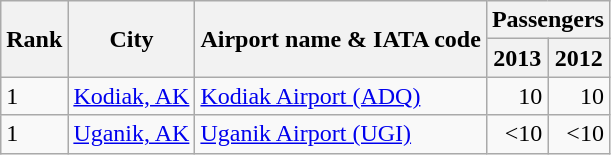<table class="wikitable">
<tr>
<th rowspan="2">Rank</th>
<th rowspan="2">City</th>
<th rowspan="2">Airport name & IATA code</th>
<th colspan="2">Passengers</th>
</tr>
<tr>
<th>2013</th>
<th>2012</th>
</tr>
<tr>
<td>1</td>
<td><a href='#'>Kodiak, AK</a></td>
<td><a href='#'>Kodiak Airport (ADQ)</a></td>
<td align="right">10</td>
<td align="right">10</td>
</tr>
<tr>
<td>1</td>
<td><a href='#'>Uganik, AK</a></td>
<td><a href='#'>Uganik Airport (UGI)</a></td>
<td align="right"><10</td>
<td align="right"><10</td>
</tr>
</table>
